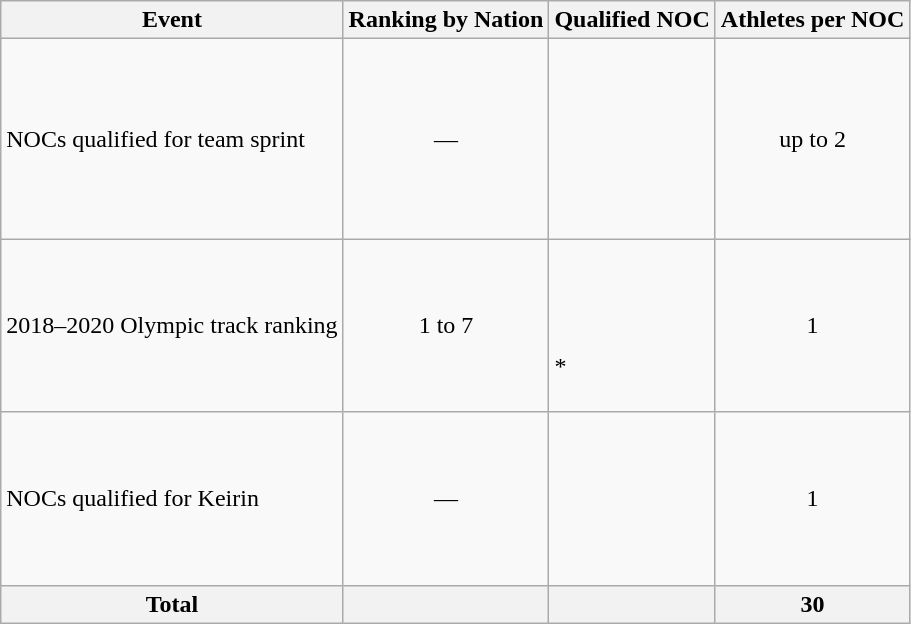<table class="wikitable">
<tr>
<th>Event</th>
<th>Ranking by Nation</th>
<th>Qualified NOC</th>
<th>Athletes per NOC</th>
</tr>
<tr>
<td>NOCs qualified for team sprint</td>
<td align=center>—</td>
<td><br><br><br><br><br><br><br></td>
<td style="text-align:center;">up to 2</td>
</tr>
<tr>
<td>2018–2020 Olympic track ranking</td>
<td style="text-align:center;">1 to 7</td>
<td><br><br><br><br>*<br><br></td>
<td align=center>1</td>
</tr>
<tr>
<td>NOCs qualified for Keirin</td>
<td align=center>—</td>
<td><br><br><br><br><br><br></td>
<td style="text-align:center;">1</td>
</tr>
<tr>
<th>Total</th>
<th></th>
<th></th>
<th>30</th>
</tr>
</table>
